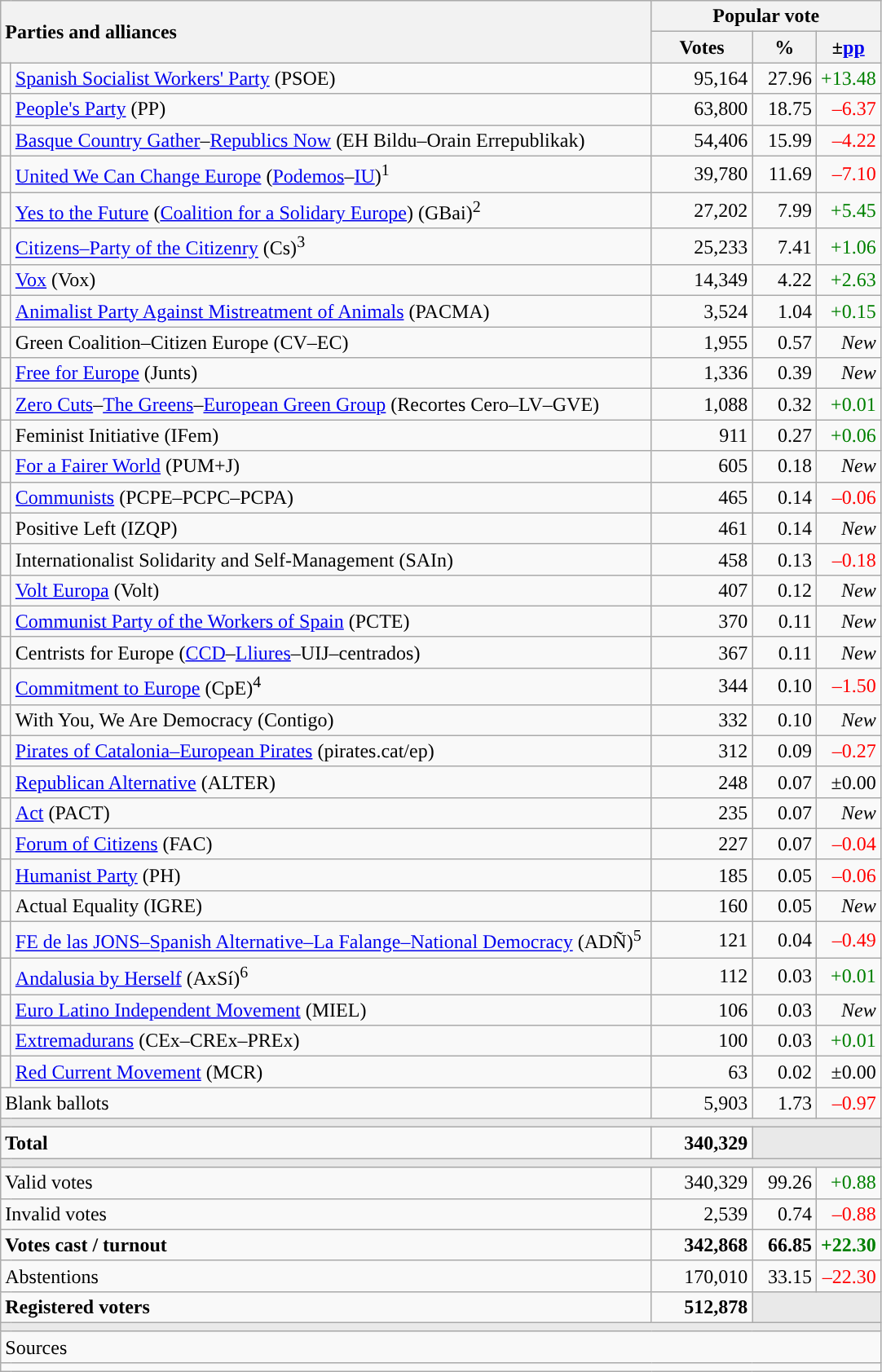<table class="wikitable" style="text-align:right;">
<tr>
<th style="text-align:left;" rowspan="2" colspan="2" width="525">Parties and alliances</th>
<th colspan="3">Popular vote</th>
</tr>
<tr>
<th width="75">Votes</th>
<th width="45">%</th>
<th width="45">±<a href='#'>pp</a></th>
</tr>
<tr>
<td width="1" style="color:inherit;background:"></td>
<td align="left"><a href='#'>Spanish Socialist Workers' Party</a> (PSOE)</td>
<td>95,164</td>
<td>27.96</td>
<td style="color:green;">+13.48</td>
</tr>
<tr>
<td style="color:inherit;background:"></td>
<td align="left"><a href='#'>People's Party</a> (PP)</td>
<td>63,800</td>
<td>18.75</td>
<td style="color:red;">–6.37</td>
</tr>
<tr>
<td style="color:inherit;background:"></td>
<td align="left"><a href='#'>Basque Country Gather</a>–<a href='#'>Republics Now</a> (EH Bildu–Orain Errepublikak)</td>
<td>54,406</td>
<td>15.99</td>
<td style="color:red;">–4.22</td>
</tr>
<tr>
<td style="color:inherit;background:"></td>
<td align="left"><a href='#'>United We Can Change Europe</a> (<a href='#'>Podemos</a>–<a href='#'>IU</a>)<sup>1</sup></td>
<td>39,780</td>
<td>11.69</td>
<td style="color:red;">–7.10</td>
</tr>
<tr>
<td style="color:inherit;background:"></td>
<td align="left"><a href='#'>Yes to the Future</a> (<a href='#'>Coalition for a Solidary Europe</a>) (GBai)<sup>2</sup></td>
<td>27,202</td>
<td>7.99</td>
<td style="color:green;">+5.45</td>
</tr>
<tr>
<td style="color:inherit;background:"></td>
<td align="left"><a href='#'>Citizens–Party of the Citizenry</a> (Cs)<sup>3</sup></td>
<td>25,233</td>
<td>7.41</td>
<td style="color:green;">+1.06</td>
</tr>
<tr>
<td style="color:inherit;background:"></td>
<td align="left"><a href='#'>Vox</a> (Vox)</td>
<td>14,349</td>
<td>4.22</td>
<td style="color:green;">+2.63</td>
</tr>
<tr>
<td style="color:inherit;background:"></td>
<td align="left"><a href='#'>Animalist Party Against Mistreatment of Animals</a> (PACMA)</td>
<td>3,524</td>
<td>1.04</td>
<td style="color:green;">+0.15</td>
</tr>
<tr>
<td style="color:inherit;background:"></td>
<td align="left">Green Coalition–Citizen Europe (CV–EC)</td>
<td>1,955</td>
<td>0.57</td>
<td><em>New</em></td>
</tr>
<tr>
<td style="color:inherit;background:"></td>
<td align="left"><a href='#'>Free for Europe</a> (Junts)</td>
<td>1,336</td>
<td>0.39</td>
<td><em>New</em></td>
</tr>
<tr>
<td style="color:inherit;background:"></td>
<td align="left"><a href='#'>Zero Cuts</a>–<a href='#'>The Greens</a>–<a href='#'>European Green Group</a> (Recortes Cero–LV–GVE)</td>
<td>1,088</td>
<td>0.32</td>
<td style="color:green;">+0.01</td>
</tr>
<tr>
<td style="color:inherit;background:"></td>
<td align="left">Feminist Initiative (IFem)</td>
<td>911</td>
<td>0.27</td>
<td style="color:green;">+0.06</td>
</tr>
<tr>
<td style="color:inherit;background:"></td>
<td align="left"><a href='#'>For a Fairer World</a> (PUM+J)</td>
<td>605</td>
<td>0.18</td>
<td><em>New</em></td>
</tr>
<tr>
<td style="color:inherit;background:"></td>
<td align="left"><a href='#'>Communists</a> (PCPE–PCPC–PCPA)</td>
<td>465</td>
<td>0.14</td>
<td style="color:red;">–0.06</td>
</tr>
<tr>
<td style="color:inherit;background:"></td>
<td align="left">Positive Left (IZQP)</td>
<td>461</td>
<td>0.14</td>
<td><em>New</em></td>
</tr>
<tr>
<td style="color:inherit;background:"></td>
<td align="left">Internationalist Solidarity and Self-Management (SAIn)</td>
<td>458</td>
<td>0.13</td>
<td style="color:red;">–0.18</td>
</tr>
<tr>
<td style="color:inherit;background:"></td>
<td align="left"><a href='#'>Volt Europa</a> (Volt)</td>
<td>407</td>
<td>0.12</td>
<td><em>New</em></td>
</tr>
<tr>
<td style="color:inherit;background:"></td>
<td align="left"><a href='#'>Communist Party of the Workers of Spain</a> (PCTE)</td>
<td>370</td>
<td>0.11</td>
<td><em>New</em></td>
</tr>
<tr>
<td style="color:inherit;background:"></td>
<td align="left">Centrists for Europe (<a href='#'>CCD</a>–<a href='#'>Lliures</a>–UIJ–centrados)</td>
<td>367</td>
<td>0.11</td>
<td><em>New</em></td>
</tr>
<tr>
<td style="color:inherit;background:"></td>
<td align="left"><a href='#'>Commitment to Europe</a> (CpE)<sup>4</sup></td>
<td>344</td>
<td>0.10</td>
<td style="color:red;">–1.50</td>
</tr>
<tr>
<td style="color:inherit;background:"></td>
<td align="left">With You, We Are Democracy (Contigo)</td>
<td>332</td>
<td>0.10</td>
<td><em>New</em></td>
</tr>
<tr>
<td style="color:inherit;background:"></td>
<td align="left"><a href='#'>Pirates of Catalonia–European Pirates</a> (pirates.cat/ep)</td>
<td>312</td>
<td>0.09</td>
<td style="color:red;">–0.27</td>
</tr>
<tr>
<td style="color:inherit;background:"></td>
<td align="left"><a href='#'>Republican Alternative</a> (ALTER)</td>
<td>248</td>
<td>0.07</td>
<td>±0.00</td>
</tr>
<tr>
<td style="color:inherit;background:"></td>
<td align="left"><a href='#'>Act</a> (PACT)</td>
<td>235</td>
<td>0.07</td>
<td><em>New</em></td>
</tr>
<tr>
<td style="color:inherit;background:"></td>
<td align="left"><a href='#'>Forum of Citizens</a> (FAC)</td>
<td>227</td>
<td>0.07</td>
<td style="color:red;">–0.04</td>
</tr>
<tr>
<td style="color:inherit;background:"></td>
<td align="left"><a href='#'>Humanist Party</a> (PH)</td>
<td>185</td>
<td>0.05</td>
<td style="color:red;">–0.06</td>
</tr>
<tr>
<td style="color:inherit;background:"></td>
<td align="left">Actual Equality (IGRE)</td>
<td>160</td>
<td>0.05</td>
<td><em>New</em></td>
</tr>
<tr>
<td style="color:inherit;background:"></td>
<td align="left"><a href='#'>FE de las JONS–Spanish Alternative–La Falange–National Democracy</a> (ADÑ)<sup>5</sup></td>
<td>121</td>
<td>0.04</td>
<td style="color:red;">–0.49</td>
</tr>
<tr>
<td style="color:inherit;background:"></td>
<td align="left"><a href='#'>Andalusia by Herself</a> (AxSí)<sup>6</sup></td>
<td>112</td>
<td>0.03</td>
<td style="color:green;">+0.01</td>
</tr>
<tr>
<td style="color:inherit;background:"></td>
<td align="left"><a href='#'>Euro Latino Independent Movement</a> (MIEL)</td>
<td>106</td>
<td>0.03</td>
<td><em>New</em></td>
</tr>
<tr>
<td style="color:inherit;background:"></td>
<td align="left"><a href='#'>Extremadurans</a> (CEx–CREx–PREx)</td>
<td>100</td>
<td>0.03</td>
<td style="color:green;">+0.01</td>
</tr>
<tr>
<td style="color:inherit;background:"></td>
<td align="left"><a href='#'>Red Current Movement</a> (MCR)</td>
<td>63</td>
<td>0.02</td>
<td>±0.00</td>
</tr>
<tr>
<td align="left" colspan="2">Blank ballots</td>
<td>5,903</td>
<td>1.73</td>
<td style="color:red;">–0.97</td>
</tr>
<tr>
<td colspan="5" bgcolor="#E9E9E9"></td>
</tr>
<tr style="font-weight:bold;">
<td align="left" colspan="2">Total</td>
<td>340,329</td>
<td bgcolor="#E9E9E9" colspan="2"></td>
</tr>
<tr>
<td colspan="5" bgcolor="#E9E9E9"></td>
</tr>
<tr>
<td align="left" colspan="2">Valid votes</td>
<td>340,329</td>
<td>99.26</td>
<td style="color:green;">+0.88</td>
</tr>
<tr>
<td align="left" colspan="2">Invalid votes</td>
<td>2,539</td>
<td>0.74</td>
<td style="color:red;">–0.88</td>
</tr>
<tr style="font-weight:bold;">
<td align="left" colspan="2">Votes cast / turnout</td>
<td>342,868</td>
<td>66.85</td>
<td style="color:green;">+22.30</td>
</tr>
<tr>
<td align="left" colspan="2">Abstentions</td>
<td>170,010</td>
<td>33.15</td>
<td style="color:red;">–22.30</td>
</tr>
<tr style="font-weight:bold;">
<td align="left" colspan="2">Registered voters</td>
<td>512,878</td>
<td bgcolor="#E9E9E9" colspan="2"></td>
</tr>
<tr>
<td colspan="5" bgcolor="#E9E9E9"></td>
</tr>
<tr>
<td align="left" colspan="5">Sources</td>
</tr>
<tr>
<td colspan="5" style="text-align:left; max-width:680px;"></td>
</tr>
</table>
